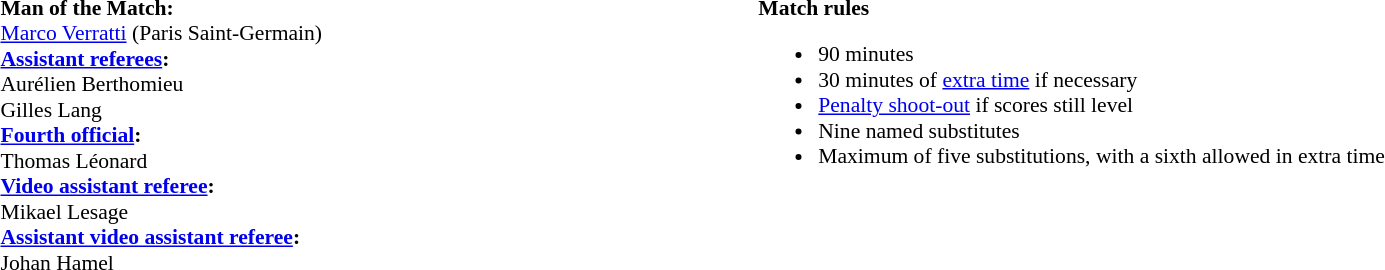<table style="width:100%; font-size:90%;">
<tr>
<td style="width:40%; vertical-align:top;"><br><strong>Man of the Match:</strong>
<br><a href='#'>Marco Verratti</a> (Paris Saint-Germain)<br><strong><a href='#'>Assistant referees</a>:</strong>
<br>Aurélien Berthomieu
<br>Gilles Lang
<br><strong><a href='#'>Fourth official</a>:</strong>
<br>Thomas Léonard
<br><strong><a href='#'>Video assistant referee</a>:</strong>
<br>Mikael Lesage
<br><strong><a href='#'>Assistant video assistant referee</a>:</strong>
<br>Johan Hamel</td>
<td style="width:60%; vertical-align:top;"><br><strong>Match rules</strong><ul><li>90 minutes</li><li>30 minutes of <a href='#'>extra time</a> if necessary</li><li><a href='#'>Penalty shoot-out</a> if scores still level</li><li>Nine named substitutes</li><li>Maximum of five substitutions, with a sixth allowed in extra time</li></ul></td>
</tr>
</table>
